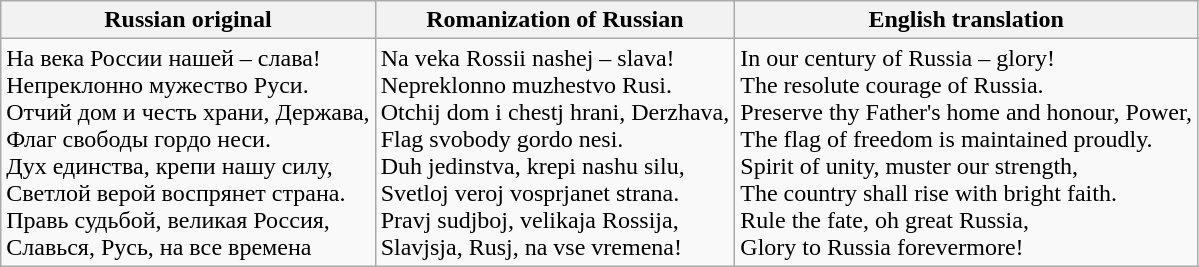<table class="wikitable">
<tr>
<th>Russian original</th>
<th>Romanization of Russian</th>
<th>English translation</th>
</tr>
<tr>
<td>На века России нашей – слава!<br>Непреклонно мужество Руси.<br>Отчий дом и честь храни, Держава,<br>Флаг свободы гордо неси.<br>Дух единства, крепи нашу силу,<br>Светлой верой воспрянет страна.<br>Правь судьбой, великая Россия,<br>Славься, Русь, на все времена</td>
<td>Na veka Rossii nashej – slava!<br>Nepreklonno muzhestvo Rusi.<br>Otchij dom i chestj hrani, Derzhava,<br>Flag svobody gordo nesi.<br>Duh jedinstva, krepi nashu silu,<br>Svetloj veroj vosprjanet strana.<br>Pravj sudjboj, velikaja Rossija,<br>Slavjsja, Rusj, na vse vremena!</td>
<td>In our century of Russia – glory!<br>The resolute courage of Russia.<br>Preserve thy Father's home and honour, Power,<br>The flag of freedom is maintained proudly.<br>Spirit of unity, muster our strength,<br>The country shall rise with bright faith.<br>Rule the fate, oh great Russia,<br>Glory to Russia forevermore!</td>
</tr>
</table>
